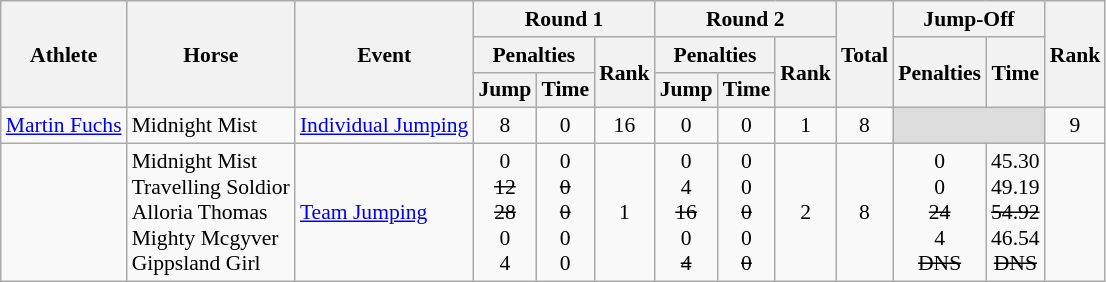<table class="wikitable" border="1" style="font-size:90%">
<tr>
<th rowspan=3>Athlete</th>
<th rowspan=3>Horse</th>
<th rowspan=3>Event</th>
<th colspan=3>Round 1</th>
<th colspan=3>Round 2</th>
<th rowspan=3>Total</th>
<th colspan=2>Jump-Off</th>
<th rowspan=3>Rank</th>
</tr>
<tr>
<th colspan=2>Penalties</th>
<th rowspan=2>Rank</th>
<th colspan=2>Penalties</th>
<th rowspan=2>Rank</th>
<th rowspan=2>Penalties</th>
<th rowspan=2>Time</th>
</tr>
<tr>
<th>Jump</th>
<th>Time</th>
<th>Jump</th>
<th>Time</th>
</tr>
<tr>
<td><a href='#'>Martin Fuchs</a></td>
<td>Midnight Mist</td>
<td><a href='#'>Individual Jumping</a></td>
<td align=center>8</td>
<td align=center>0</td>
<td align=center>16</td>
<td align=center>0</td>
<td align=center>0</td>
<td align=center>1</td>
<td align=center>8</td>
<td colspan=2 bgcolor=#DCDCDC></td>
<td align=center>9</td>
</tr>
<tr>
<td><br><br><br><br></td>
<td>Midnight Mist<br>Travelling Soldior<br>Alloria Thomas<br>Mighty Mcgyver<br>Gippsland Girl</td>
<td><a href='#'>Team Jumping</a></td>
<td align=center>0<br><s>12</s><br><s>28</s><br>0<br>4</td>
<td align=center>0<br><s>0</s><br><s>0</s><br>0<br>0</td>
<td align=center>1</td>
<td align=center>0<br>4<br><s>16</s><br>0<br><s>4</s></td>
<td align=center>0<br>0<br><s>0</s><br>0<br><s>0</s></td>
<td align=center>2</td>
<td align=center>8</td>
<td align=center>0<br>0<br><s>24</s><br>4<br><s>DNS</s></td>
<td align=center>45.30<br>49.19<br><s>54.92</s><br>46.54<br><s>DNS</s></td>
<td align=center></td>
</tr>
</table>
